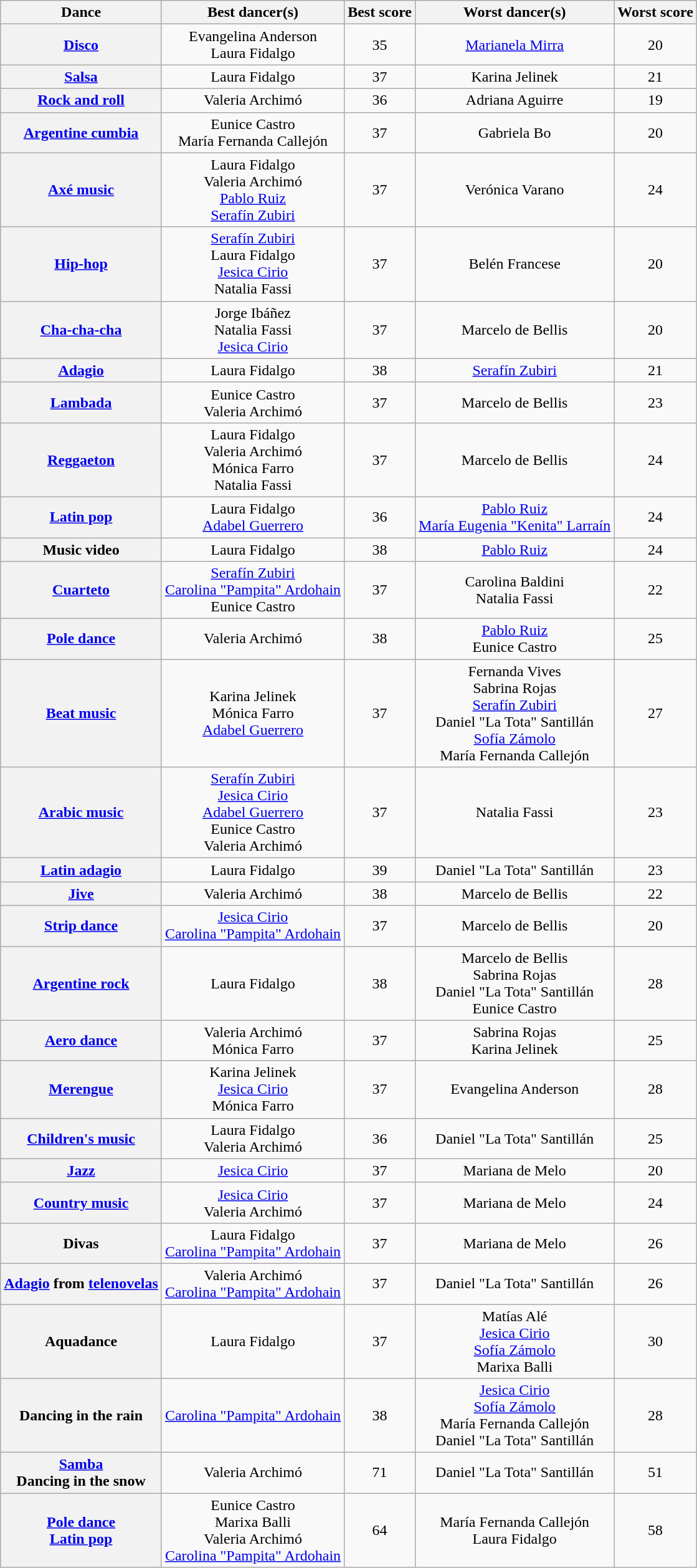<table class="wikitable sortable" style="text-align:center;">
<tr>
<th>Dance</th>
<th class="sortable">Best dancer(s)</th>
<th>Best score</th>
<th class="sortable">Worst dancer(s)</th>
<th>Worst score</th>
</tr>
<tr>
<th><a href='#'>Disco</a></th>
<td>Evangelina Anderson<br>Laura Fidalgo</td>
<td>35</td>
<td><a href='#'>Marianela Mirra</a></td>
<td>20</td>
</tr>
<tr>
<th><a href='#'>Salsa</a></th>
<td>Laura Fidalgo</td>
<td>37</td>
<td>Karina Jelinek</td>
<td>21</td>
</tr>
<tr>
<th><a href='#'>Rock and roll</a></th>
<td>Valeria Archimó</td>
<td>36</td>
<td>Adriana Aguirre</td>
<td>19</td>
</tr>
<tr>
<th><a href='#'>Argentine cumbia</a></th>
<td>Eunice Castro<br>María Fernanda Callejón</td>
<td>37</td>
<td>Gabriela Bo</td>
<td>20</td>
</tr>
<tr>
<th><a href='#'>Axé music</a></th>
<td>Laura Fidalgo<br>Valeria Archimó<br><a href='#'>Pablo Ruiz</a><br><a href='#'>Serafín Zubiri</a></td>
<td>37</td>
<td>Verónica Varano</td>
<td>24</td>
</tr>
<tr>
<th><a href='#'>Hip-hop</a></th>
<td><a href='#'>Serafín Zubiri</a><br>Laura Fidalgo<br><a href='#'>Jesica Cirio</a><br>Natalia Fassi</td>
<td>37</td>
<td>Belén Francese</td>
<td>20</td>
</tr>
<tr>
<th><a href='#'>Cha-cha-cha</a></th>
<td>Jorge Ibáñez<br>Natalia Fassi<br><a href='#'>Jesica Cirio</a></td>
<td>37</td>
<td>Marcelo de Bellis</td>
<td>20</td>
</tr>
<tr>
<th><a href='#'>Adagio</a></th>
<td>Laura Fidalgo</td>
<td>38</td>
<td><a href='#'>Serafín Zubiri</a></td>
<td>21</td>
</tr>
<tr>
<th><a href='#'>Lambada</a></th>
<td>Eunice Castro<br>Valeria Archimó</td>
<td>37</td>
<td>Marcelo de Bellis</td>
<td>23</td>
</tr>
<tr>
<th><a href='#'>Reggaeton</a></th>
<td>Laura Fidalgo<br>Valeria Archimó<br>Mónica Farro<br>Natalia Fassi</td>
<td>37</td>
<td>Marcelo de Bellis</td>
<td>24</td>
</tr>
<tr>
<th><a href='#'>Latin pop</a></th>
<td>Laura Fidalgo<br><a href='#'>Adabel Guerrero</a></td>
<td>36</td>
<td><a href='#'>Pablo Ruiz</a><br><a href='#'>María Eugenia "Kenita" Larraín</a></td>
<td>24</td>
</tr>
<tr>
<th>Music video</th>
<td>Laura Fidalgo</td>
<td>38</td>
<td><a href='#'>Pablo Ruiz</a></td>
<td>24</td>
</tr>
<tr>
<th><a href='#'>Cuarteto</a></th>
<td><a href='#'>Serafín Zubiri</a><br><a href='#'>Carolina "Pampita" Ardohain</a><br>Eunice Castro</td>
<td>37</td>
<td>Carolina Baldini<br>Natalia Fassi</td>
<td>22</td>
</tr>
<tr>
<th><a href='#'>Pole dance</a></th>
<td>Valeria Archimó</td>
<td>38</td>
<td><a href='#'>Pablo Ruiz</a><br>Eunice Castro</td>
<td>25</td>
</tr>
<tr>
<th><a href='#'>Beat music</a></th>
<td>Karina Jelinek<br>Mónica Farro<br><a href='#'>Adabel Guerrero</a></td>
<td>37</td>
<td>Fernanda Vives<br>Sabrina Rojas<br><a href='#'>Serafín Zubiri</a><br>Daniel "La Tota" Santillán<br><a href='#'>Sofía Zámolo</a><br>María Fernanda Callejón</td>
<td>27</td>
</tr>
<tr>
<th><a href='#'>Arabic music</a></th>
<td><a href='#'>Serafín Zubiri</a><br><a href='#'>Jesica Cirio</a><br><a href='#'>Adabel Guerrero</a><br>Eunice Castro<br>Valeria Archimó</td>
<td>37</td>
<td>Natalia Fassi</td>
<td>23</td>
</tr>
<tr>
<th><a href='#'>Latin adagio</a></th>
<td>Laura Fidalgo</td>
<td>39</td>
<td>Daniel "La Tota" Santillán</td>
<td>23</td>
</tr>
<tr>
<th><a href='#'>Jive</a></th>
<td>Valeria Archimó</td>
<td>38</td>
<td>Marcelo de Bellis</td>
<td>22</td>
</tr>
<tr>
<th><a href='#'>Strip dance</a></th>
<td><a href='#'>Jesica Cirio</a><br><a href='#'>Carolina "Pampita" Ardohain</a></td>
<td>37</td>
<td>Marcelo de Bellis</td>
<td>20</td>
</tr>
<tr>
<th><a href='#'>Argentine rock</a></th>
<td>Laura Fidalgo</td>
<td>38</td>
<td>Marcelo de Bellis<br>Sabrina Rojas<br>Daniel "La Tota" Santillán<br>Eunice Castro</td>
<td>28</td>
</tr>
<tr>
<th><a href='#'>Aero dance</a></th>
<td>Valeria Archimó<br>Mónica Farro</td>
<td>37</td>
<td>Sabrina Rojas<br>Karina Jelinek</td>
<td>25</td>
</tr>
<tr>
<th><a href='#'>Merengue</a></th>
<td>Karina Jelinek<br><a href='#'>Jesica Cirio</a><br>Mónica Farro</td>
<td>37</td>
<td>Evangelina Anderson</td>
<td>28</td>
</tr>
<tr>
<th><a href='#'>Children's music</a></th>
<td>Laura Fidalgo<br>Valeria Archimó</td>
<td>36</td>
<td>Daniel "La Tota" Santillán</td>
<td>25</td>
</tr>
<tr>
<th><a href='#'>Jazz</a></th>
<td><a href='#'>Jesica Cirio</a></td>
<td>37</td>
<td>Mariana de Melo</td>
<td>20</td>
</tr>
<tr>
<th><a href='#'>Country music</a></th>
<td><a href='#'>Jesica Cirio</a><br>Valeria Archimó</td>
<td>37</td>
<td>Mariana de Melo</td>
<td>24</td>
</tr>
<tr>
<th>Divas</th>
<td>Laura Fidalgo<br><a href='#'>Carolina "Pampita" Ardohain</a></td>
<td>37</td>
<td>Mariana de Melo</td>
<td>26</td>
</tr>
<tr>
<th><a href='#'>Adagio</a> from <a href='#'>telenovelas</a></th>
<td>Valeria Archimó<br><a href='#'>Carolina "Pampita" Ardohain</a></td>
<td>37</td>
<td>Daniel "La Tota" Santillán</td>
<td>26</td>
</tr>
<tr>
<th>Aquadance</th>
<td>Laura Fidalgo</td>
<td>37</td>
<td>Matías Alé<br><a href='#'>Jesica Cirio</a><br><a href='#'>Sofía Zámolo</a><br>Marixa Balli</td>
<td>30</td>
</tr>
<tr>
<th>Dancing in the rain</th>
<td><a href='#'>Carolina "Pampita" Ardohain</a></td>
<td>38</td>
<td><a href='#'>Jesica Cirio</a><br><a href='#'>Sofía Zámolo</a><br>María Fernanda Callejón<br>Daniel "La Tota" Santillán</td>
<td>28</td>
</tr>
<tr>
<th><a href='#'>Samba</a><br>Dancing in the snow</th>
<td>Valeria Archimó</td>
<td>71</td>
<td>Daniel "La Tota" Santillán</td>
<td>51</td>
</tr>
<tr>
<th><a href='#'>Pole dance</a><br><a href='#'>Latin pop</a></th>
<td>Eunice Castro<br>Marixa Balli<br>Valeria Archimó<br><a href='#'>Carolina "Pampita" Ardohain</a></td>
<td>64</td>
<td>María Fernanda Callejón<br>Laura Fidalgo</td>
<td>58</td>
</tr>
</table>
